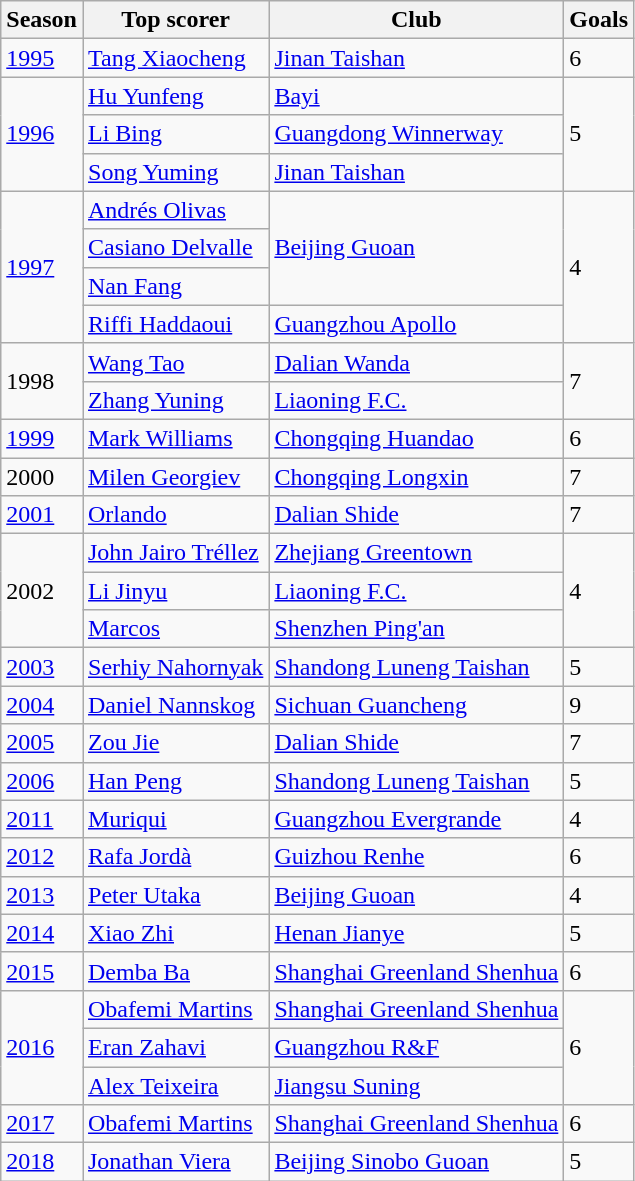<table class="wikitable">
<tr>
<th>Season</th>
<th>Top scorer</th>
<th>Club</th>
<th>Goals</th>
</tr>
<tr>
<td><a href='#'>1995</a></td>
<td> <a href='#'>Tang Xiaocheng</a></td>
<td><a href='#'>Jinan Taishan</a></td>
<td>6</td>
</tr>
<tr>
<td rowspan=3><a href='#'>1996</a></td>
<td> <a href='#'>Hu Yunfeng</a></td>
<td><a href='#'>Bayi</a></td>
<td rowspan=3>5</td>
</tr>
<tr>
<td> <a href='#'>Li Bing</a></td>
<td><a href='#'>Guangdong Winnerway</a></td>
</tr>
<tr>
<td> <a href='#'>Song Yuming</a></td>
<td><a href='#'>Jinan Taishan</a></td>
</tr>
<tr>
<td rowspan=4><a href='#'>1997</a></td>
<td> <a href='#'>Andrés Olivas</a></td>
<td rowspan=3><a href='#'>Beijing Guoan</a></td>
<td rowspan=4>4</td>
</tr>
<tr>
<td> <a href='#'>Casiano Delvalle</a></td>
</tr>
<tr>
<td> <a href='#'>Nan Fang</a></td>
</tr>
<tr>
<td> <a href='#'>Riffi Haddaoui</a></td>
<td><a href='#'>Guangzhou Apollo</a></td>
</tr>
<tr>
<td rowspan=2>1998</td>
<td> <a href='#'>Wang Tao</a></td>
<td><a href='#'>Dalian Wanda</a></td>
<td rowspan=2>7</td>
</tr>
<tr>
<td> <a href='#'>Zhang Yuning</a></td>
<td><a href='#'>Liaoning F.C.</a></td>
</tr>
<tr>
<td><a href='#'>1999</a></td>
<td> <a href='#'>Mark Williams</a></td>
<td><a href='#'>Chongqing Huandao</a></td>
<td>6</td>
</tr>
<tr>
<td>2000</td>
<td> <a href='#'>Milen Georgiev</a></td>
<td><a href='#'>Chongqing Longxin</a></td>
<td>7</td>
</tr>
<tr>
<td><a href='#'>2001</a></td>
<td> <a href='#'>Orlando</a></td>
<td><a href='#'>Dalian Shide</a></td>
<td>7</td>
</tr>
<tr>
<td rowspan=3>2002</td>
<td> <a href='#'>John Jairo Tréllez</a></td>
<td><a href='#'>Zhejiang Greentown</a></td>
<td rowspan=3>4</td>
</tr>
<tr>
<td> <a href='#'>Li Jinyu</a></td>
<td><a href='#'>Liaoning F.C.</a></td>
</tr>
<tr>
<td> <a href='#'>Marcos</a></td>
<td><a href='#'>Shenzhen Ping'an</a></td>
</tr>
<tr>
<td><a href='#'>2003</a></td>
<td> <a href='#'>Serhiy Nahornyak</a></td>
<td><a href='#'>Shandong Luneng Taishan</a></td>
<td>5</td>
</tr>
<tr>
<td><a href='#'>2004</a></td>
<td> <a href='#'>Daniel Nannskog</a></td>
<td><a href='#'>Sichuan Guancheng</a></td>
<td>9</td>
</tr>
<tr>
<td><a href='#'>2005</a></td>
<td> <a href='#'>Zou Jie</a></td>
<td><a href='#'>Dalian Shide</a></td>
<td>7</td>
</tr>
<tr>
<td><a href='#'>2006</a></td>
<td> <a href='#'>Han Peng</a></td>
<td><a href='#'>Shandong Luneng Taishan</a></td>
<td>5</td>
</tr>
<tr>
<td><a href='#'>2011</a></td>
<td> <a href='#'>Muriqui</a></td>
<td><a href='#'>Guangzhou Evergrande</a></td>
<td>4</td>
</tr>
<tr>
<td><a href='#'>2012</a></td>
<td> <a href='#'>Rafa Jordà</a></td>
<td><a href='#'>Guizhou Renhe</a></td>
<td>6</td>
</tr>
<tr>
<td><a href='#'>2013</a></td>
<td> <a href='#'>Peter Utaka</a></td>
<td><a href='#'>Beijing Guoan</a></td>
<td>4</td>
</tr>
<tr>
<td><a href='#'>2014</a></td>
<td> <a href='#'>Xiao Zhi</a></td>
<td><a href='#'>Henan Jianye</a></td>
<td>5</td>
</tr>
<tr>
<td><a href='#'>2015</a></td>
<td> <a href='#'>Demba Ba</a></td>
<td><a href='#'>Shanghai Greenland Shenhua</a></td>
<td>6</td>
</tr>
<tr>
<td rowspan=3><a href='#'>2016</a></td>
<td> <a href='#'>Obafemi Martins</a></td>
<td><a href='#'>Shanghai Greenland Shenhua</a></td>
<td rowspan=3>6</td>
</tr>
<tr>
<td> <a href='#'>Eran Zahavi</a></td>
<td><a href='#'>Guangzhou R&F</a></td>
</tr>
<tr>
<td> <a href='#'>Alex Teixeira</a></td>
<td><a href='#'>Jiangsu Suning</a></td>
</tr>
<tr>
<td><a href='#'>2017</a></td>
<td> <a href='#'>Obafemi Martins</a></td>
<td><a href='#'>Shanghai Greenland Shenhua</a></td>
<td>6</td>
</tr>
<tr>
<td><a href='#'>2018</a></td>
<td> <a href='#'>Jonathan Viera</a></td>
<td><a href='#'>Beijing Sinobo Guoan</a></td>
<td>5</td>
</tr>
</table>
